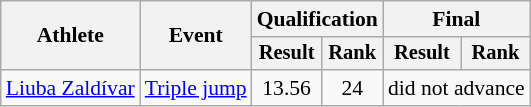<table class=wikitable style=font-size:90%>
<tr>
<th rowspan=2>Athlete</th>
<th rowspan=2>Event</th>
<th colspan=2>Qualification</th>
<th colspan=2>Final</th>
</tr>
<tr style=font-size:95%>
<th>Result</th>
<th>Rank</th>
<th>Result</th>
<th>Rank</th>
</tr>
<tr align=center>
<td align=left><a href='#'>Liuba Zaldívar</a></td>
<td align=left><a href='#'>Triple jump</a></td>
<td>13.56</td>
<td>24</td>
<td colspan=2>did not advance</td>
</tr>
</table>
